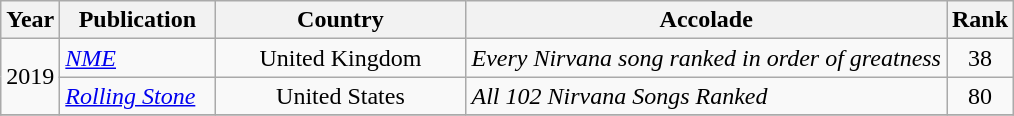<table class="wikitable plainrowheaders" style="text-align:left;">
<tr>
<th scope="col">Year</th>
<th scope="col" style="width:6em;">Publication</th>
<th scope="col" style="width:10em;">Country</th>
<th scope="col">Accolade</th>
<th scope="col">Rank</th>
</tr>
<tr>
<td style="text-align:center;" rowspan="2">2019</td>
<td><em><a href='#'>NME</a></em></td>
<td style="text-align:center;" rowspan="1">United Kingdom</td>
<td><em>Every Nirvana song ranked in order of greatness</em></td>
<td style="text-align:center;">38</td>
</tr>
<tr>
<td><em><a href='#'>Rolling Stone</a></em></td>
<td style="text-align:center;" rowspan="1">United States</td>
<td><em>All 102 Nirvana Songs Ranked</em></td>
<td style="text-align:center;">80</td>
</tr>
<tr>
</tr>
</table>
